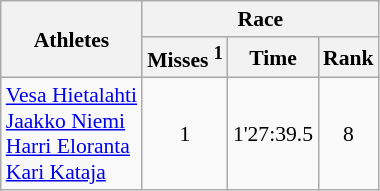<table class="wikitable" border="1" style="font-size:90%">
<tr>
<th rowspan=2>Athletes</th>
<th colspan=3>Race</th>
</tr>
<tr>
<th>Misses <sup>1</sup></th>
<th>Time</th>
<th>Rank</th>
</tr>
<tr>
<td><a href='#'>Vesa Hietalahti</a><br><a href='#'>Jaakko Niemi</a><br><a href='#'>Harri Eloranta</a><br><a href='#'>Kari Kataja</a></td>
<td align=center>1</td>
<td align=center>1'27:39.5</td>
<td align=center>8</td>
</tr>
</table>
